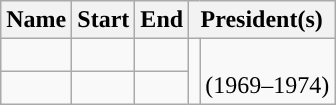<table class="wikitable sortable">
<tr>
<th>Name</th>
<th>Start</th>
<th>End</th>
<th colspan=2>President(s)</th>
</tr>
<tr>
<td></td>
<td></td>
<td></td>
<td rowspan=2 style="background: "></td>
<td rowspan=2><br>(1969–1974)</td>
</tr>
<tr>
<td></td>
<td></td>
<td></td>
</tr>
</table>
